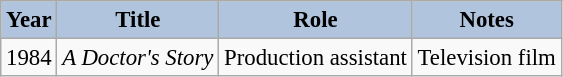<table class="wikitable" style="font-size:95%;">
<tr>
<th style="background:#B0C4DE;">Year</th>
<th style="background:#B0C4DE;">Title</th>
<th style="background:#B0C4DE;">Role</th>
<th style="background:#B0C4DE;">Notes</th>
</tr>
<tr>
<td>1984</td>
<td><em>A Doctor's Story</em></td>
<td>Production assistant</td>
<td>Television film</td>
</tr>
</table>
